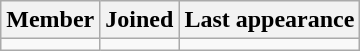<table class="wikitable sortable" style="text-align:center">
<tr>
<th colspan="1">Member</th>
<th>Joined</th>
<th>Last appearance</th>
</tr>
<tr>
<td></td>
<td></td>
<td></td>
</tr>
</table>
